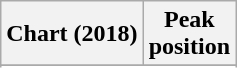<table class="wikitable sortable plainrowheaders" style="text-align:center;">
<tr>
<th>Chart (2018)</th>
<th>Peak<br>position</th>
</tr>
<tr>
</tr>
<tr>
</tr>
</table>
